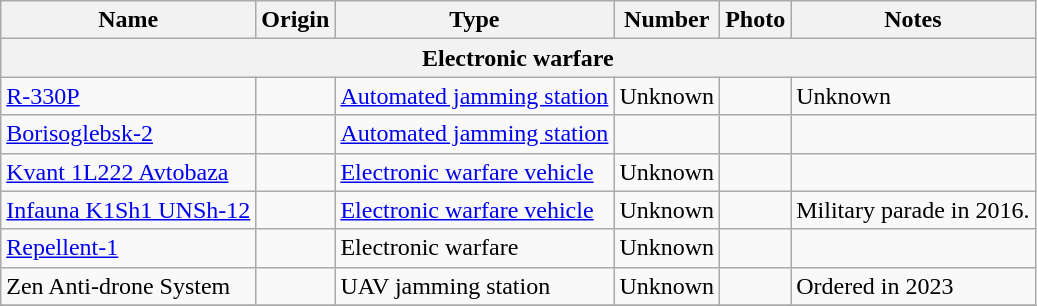<table class="wikitable">
<tr>
<th style="text-align: width:12%;">Name</th>
<th style="text-align: width:8%;">Origin</th>
<th style="text-align: width:18%;">Type</th>
<th style="text-align: width:7%;">Number</th>
<th style="text-align: width:8%; ">Photo</th>
<th style="text-align: width:47%;">Notes</th>
</tr>
<tr>
<th colspan="6">Electronic warfare</th>
</tr>
<tr>
<td><a href='#'>R-330P</a></td>
<td></td>
<td><a href='#'>Automated jamming station</a></td>
<td>Unknown</td>
<td></td>
<td>Unknown</td>
</tr>
<tr>
<td><a href='#'>Borisoglebsk-2</a></td>
<td></td>
<td><a href='#'>Automated jamming station</a></td>
<td></td>
<td></td>
<td></td>
</tr>
<tr>
<td><a href='#'>Kvant 1L222 Avtobaza</a></td>
<td></td>
<td><a href='#'>Electronic warfare vehicle</a></td>
<td>Unknown</td>
<td></td>
<td></td>
</tr>
<tr>
<td><a href='#'>Infauna K1Sh1 UNSh-12</a></td>
<td></td>
<td><a href='#'>Electronic warfare vehicle</a></td>
<td>Unknown</td>
<td></td>
<td>Military parade in 2016.</td>
</tr>
<tr>
<td><a href='#'>Repellent-1</a></td>
<td></td>
<td>Electronic warfare</td>
<td>Unknown</td>
<td></td>
<td></td>
</tr>
<tr>
<td>Zen Anti-drone System</td>
<td></td>
<td>UAV jamming station</td>
<td>Unknown</td>
<td></td>
<td>Ordered in 2023</td>
</tr>
<tr>
</tr>
</table>
